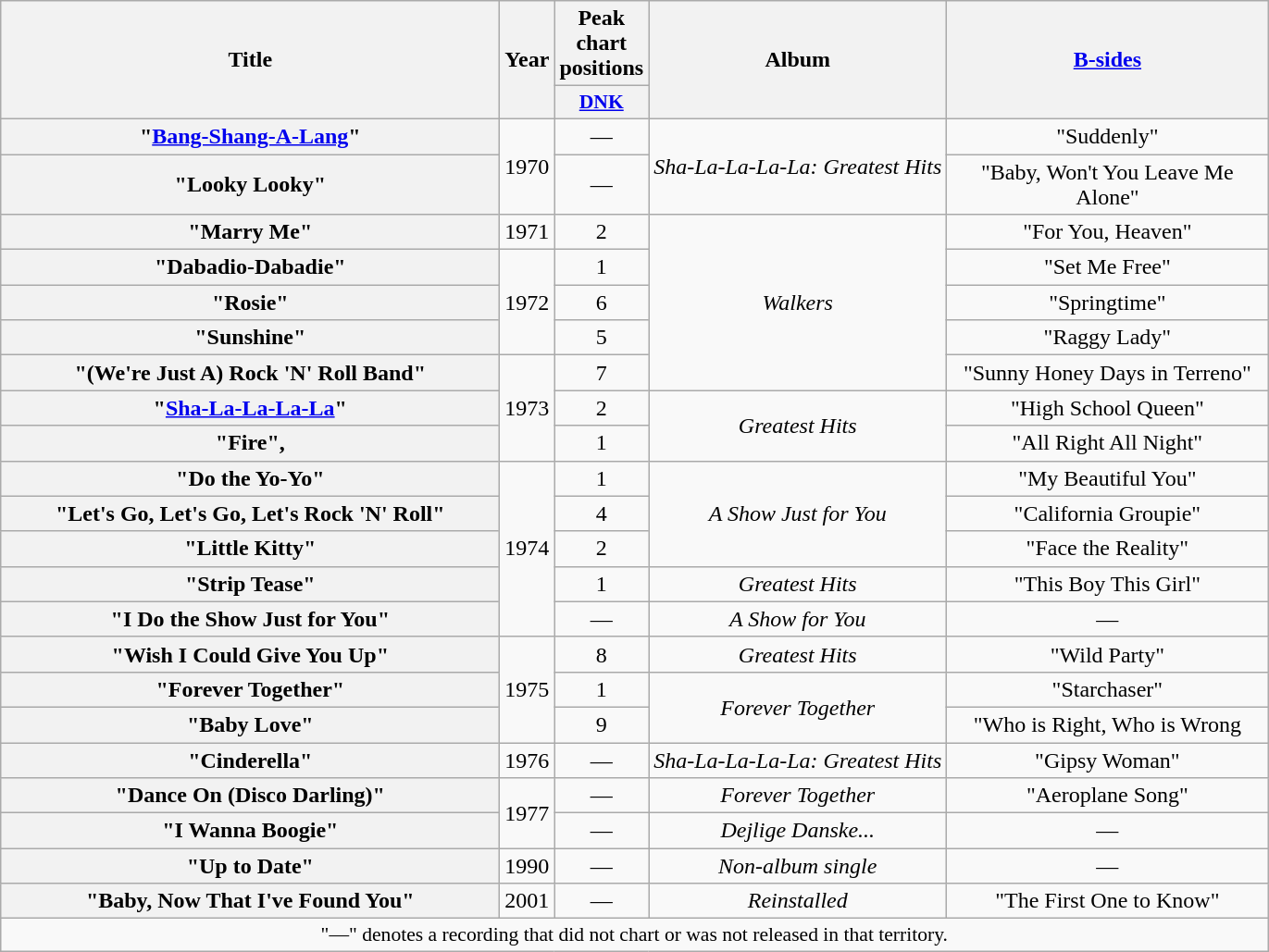<table class="wikitable plainrowheaders" style="text-align:center;">
<tr>
<th scope="col" rowspan="2" style="width:22em;">Title</th>
<th scope="col" rowspan="2">Year</th>
<th scope="col" colspan="1">Peak chart positions</th>
<th scope="col" rowspan="2">Album</th>
<th scope="col" rowspan="2" style="width:14em;"><a href='#'>B-sides</a></th>
</tr>
<tr>
<th scope="col" style="width:2.5em;font-size:90%;"><a href='#'>DNK</a></th>
</tr>
<tr>
<th scope="row">"<a href='#'>Bang-Shang-A-Lang</a>"</th>
<td rowspan="2">1970</td>
<td>—</td>
<td rowspan="2"><em>Sha-La-La-La-La: Greatest Hits</em></td>
<td>"Suddenly"</td>
</tr>
<tr>
<th scope="row">"Looky Looky"</th>
<td>—</td>
<td>"Baby, Won't You Leave Me Alone"</td>
</tr>
<tr>
<th scope="row">"Marry Me"</th>
<td>1971</td>
<td>2</td>
<td rowspan="5"><em>Walkers</em></td>
<td>"For You, Heaven"</td>
</tr>
<tr>
<th scope="row">"Dabadio-Dabadie"</th>
<td rowspan="3">1972</td>
<td>1</td>
<td>"Set Me Free"</td>
</tr>
<tr>
<th scope="row">"Rosie"</th>
<td>6</td>
<td>"Springtime"</td>
</tr>
<tr>
<th scope="row">"Sunshine"</th>
<td>5</td>
<td>"Raggy Lady"</td>
</tr>
<tr>
<th scope="row">"(We're Just A) Rock 'N' Roll Band"</th>
<td rowspan="3">1973</td>
<td>7</td>
<td>"Sunny Honey Days in Terreno"</td>
</tr>
<tr>
<th scope="row">"<a href='#'>Sha-La-La-La-La</a>"</th>
<td>2</td>
<td rowspan="2"><em>Greatest Hits</em></td>
<td>"High School Queen"</td>
</tr>
<tr>
<th scope="row">"Fire",</th>
<td>1</td>
<td>"All Right All Night"</td>
</tr>
<tr>
<th scope="row">"Do the Yo-Yo"</th>
<td rowspan="5">1974</td>
<td>1</td>
<td rowspan="3"><em>A Show Just for You</em></td>
<td>"My Beautiful You"</td>
</tr>
<tr>
<th scope="row">"Let's Go, Let's Go, Let's Rock 'N' Roll"</th>
<td>4</td>
<td>"California Groupie"</td>
</tr>
<tr>
<th scope="row">"Little Kitty"</th>
<td>2</td>
<td>"Face the Reality"</td>
</tr>
<tr>
<th scope="row">"Strip Tease"</th>
<td>1</td>
<td><em>Greatest Hits</em></td>
<td>"This Boy This Girl"</td>
</tr>
<tr>
<th scope="row">"I Do the Show Just for You"</th>
<td>—</td>
<td><em>A Show for You</em></td>
<td>—</td>
</tr>
<tr>
<th scope="row">"Wish I Could Give You Up"</th>
<td rowspan="3">1975</td>
<td>8</td>
<td><em>Greatest Hits</em></td>
<td>"Wild Party"</td>
</tr>
<tr>
<th scope="row">"Forever Together"</th>
<td>1</td>
<td rowspan="2"><em>Forever Together</em></td>
<td>"Starchaser"</td>
</tr>
<tr>
<th scope="row">"Baby Love"</th>
<td>9</td>
<td>"Who is Right, Who is Wrong</td>
</tr>
<tr>
<th scope="row">"Cinderella"</th>
<td>1976</td>
<td>—</td>
<td><em>Sha-La-La-La-La: Greatest Hits</em></td>
<td>"Gipsy Woman"</td>
</tr>
<tr>
<th scope="row">"Dance On (Disco Darling)"</th>
<td rowspan="2">1977</td>
<td>—</td>
<td><em>Forever Together</em></td>
<td>"Aeroplane Song"</td>
</tr>
<tr>
<th scope="row">"I Wanna Boogie"</th>
<td>—</td>
<td><em>Dejlige Danske...</em></td>
<td>—</td>
</tr>
<tr>
<th scope="row">"Up to Date"</th>
<td>1990</td>
<td>—</td>
<td><em>Non-album single</em></td>
<td>—</td>
</tr>
<tr>
<th scope="row">"Baby, Now That I've Found You"</th>
<td>2001</td>
<td>—</td>
<td><em>Reinstalled</em></td>
<td>"The First One to Know"</td>
</tr>
<tr>
<td colspan="5" style="font-size:90%">"—" denotes a recording that did not chart or was not released in that territory.</td>
</tr>
</table>
